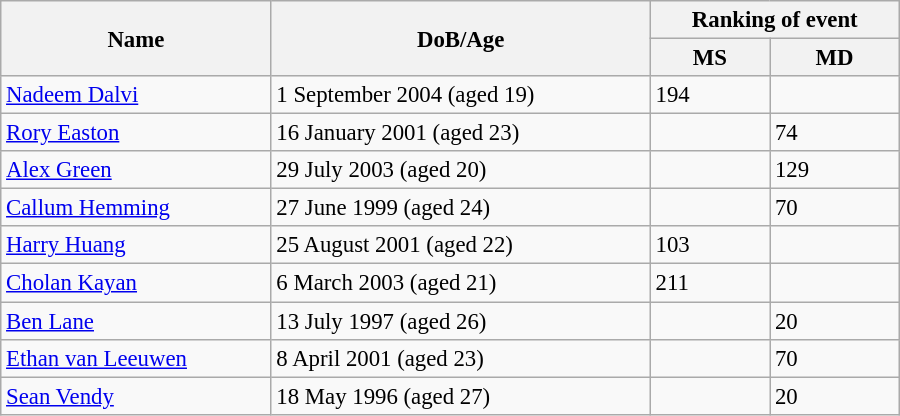<table class="wikitable" style="width:600px; font-size:95%;">
<tr>
<th rowspan="2" align="left">Name</th>
<th rowspan="2" align="left">DoB/Age</th>
<th colspan="2" align="center">Ranking of event</th>
</tr>
<tr>
<th align="center">MS</th>
<th align="center">MD</th>
</tr>
<tr>
<td align="left"><a href='#'>Nadeem Dalvi</a></td>
<td align="left">1 September 2004 (aged 19)</td>
<td>194</td>
<td></td>
</tr>
<tr>
<td align="left"><a href='#'>Rory Easton</a></td>
<td align="left">16 January 2001 (aged 23)</td>
<td></td>
<td>74</td>
</tr>
<tr>
<td align="left"><a href='#'>Alex Green</a></td>
<td align="left">29 July 2003 (aged 20)</td>
<td></td>
<td>129</td>
</tr>
<tr>
<td align="left"><a href='#'>Callum Hemming</a></td>
<td align="left">27 June 1999 (aged 24)</td>
<td></td>
<td>70</td>
</tr>
<tr>
<td align="left"><a href='#'>Harry Huang</a></td>
<td align="left">25 August 2001 (aged 22)</td>
<td>103</td>
<td></td>
</tr>
<tr>
<td align="left"><a href='#'>Cholan Kayan</a></td>
<td align="left">6 March 2003 (aged 21)</td>
<td>211</td>
<td></td>
</tr>
<tr>
<td align="left"><a href='#'>Ben Lane</a></td>
<td align="left">13 July 1997 (aged 26)</td>
<td></td>
<td>20</td>
</tr>
<tr>
<td align="left"><a href='#'>Ethan van Leeuwen</a></td>
<td align="left">8 April 2001 (aged 23)</td>
<td></td>
<td>70</td>
</tr>
<tr>
<td align="left"><a href='#'>Sean Vendy</a></td>
<td align="left">18 May 1996 (aged 27)</td>
<td></td>
<td>20</td>
</tr>
</table>
